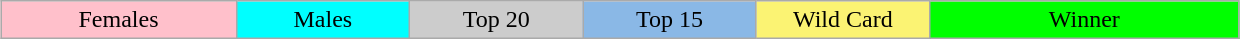<table class="wikitable" style="margin:1em auto; text-align:center;">
<tr>
<td style="background:pink; width:19%;">Females</td>
<td style="background:cyan; width:14%;">Males</td>
<td style="background:#ccc; width:14%;">Top 20</td>
<td style="background:#8ab8e6; width:14%;">Top 15</td>
<td style="background:#fbf373; width:14%;">Wild Card</td>
<td style="background:lime; width:199px;">Winner</td>
</tr>
</table>
